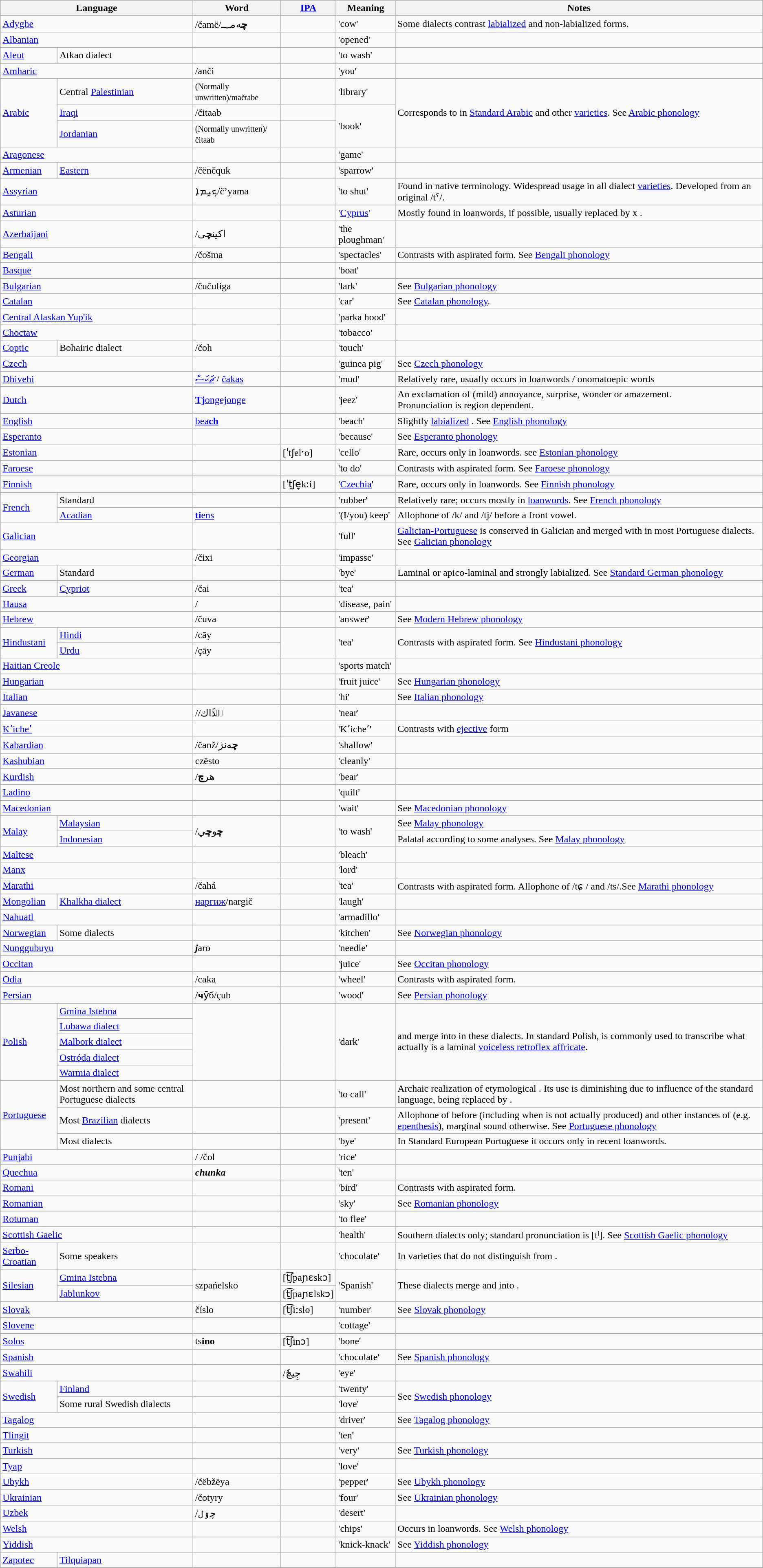<table class="wikitable">
<tr>
<th colspan="2">Language</th>
<th>Word</th>
<th><a href='#'>IPA</a></th>
<th>Meaning</th>
<th>Notes</th>
</tr>
<tr>
<td colspan="2"><a href='#'>Adyghe</a></td>
<td>/čamë/<strong>چ</strong>ەمہـ</td>
<td></td>
<td>'cow'</td>
<td>Some dialects contrast <a href='#'>labialized</a> and non-labialized forms.</td>
</tr>
<tr>
<td colspan="2"><a href='#'>Albanian</a></td>
<td></td>
<td></td>
<td>'opened'</td>
<td></td>
</tr>
<tr>
<td><a href='#'>Aleut</a></td>
<td>Atkan dialect</td>
<td></td>
<td></td>
<td>'to wash'</td>
<td></td>
</tr>
<tr>
<td colspan="2"><a href='#'>Amharic</a></td>
<td>/anči</td>
<td></td>
<td>'you'</td>
<td></td>
</tr>
<tr>
<td rowspan="3"><a href='#'>Arabic</a></td>
<td>Central <a href='#'>Palestinian</a></td>
<td> <small>(Normally unwritten)/mačtabe</small></td>
<td></td>
<td>'library'</td>
<td rowspan="3">Corresponds to  in <a href='#'>Standard Arabic</a> and other <a href='#'>varieties</a>. See <a href='#'>Arabic phonology</a></td>
</tr>
<tr>
<td><a href='#'>Iraqi</a></td>
<td>/čitaab</td>
<td></td>
<td rowspan="2">'book'</td>
</tr>
<tr>
<td><a href='#'>Jordanian</a></td>
<td> <small>(Normally unwritten)/čitaab</small></td>
<td></td>
</tr>
<tr>
<td colspan=2><a href='#'>Aragonese</a></td>
<td></td>
<td></td>
<td>'game'</td>
<td></td>
</tr>
<tr>
<td><a href='#'>Armenian</a></td>
<td><a href='#'>Eastern</a></td>
<td>/čënčquk</td>
<td></td>
<td>'sparrow'</td>
<td></td>
</tr>
<tr>
<td colspan="2"><a href='#'>Assyrian</a></td>
<td>ܟ̰ܝܡܐ/č’yama</td>
<td></td>
<td>'to shut'</td>
<td>Found in native terminology. Widespread usage in all dialect <a href='#'>varieties</a>. Developed from an original /tˤ/.</td>
</tr>
<tr>
<td colspan=2><a href='#'>Asturian</a></td>
<td></td>
<td></td>
<td>'<a href='#'>Cyprus</a>'</td>
<td>Mostly found in loanwords, if possible, usually replaced by x .</td>
</tr>
<tr>
<td colspan="2"><a href='#'>Azerbaijani</a></td>
<td>/اکین<strong>چ</strong>ی</td>
<td></td>
<td>'the ploughman'</td>
<td></td>
</tr>
<tr>
<td colspan="2"><a href='#'>Bengali</a></td>
<td>/čošma</td>
<td></td>
<td>'spectacles'</td>
<td>Contrasts with aspirated form. See <a href='#'>Bengali phonology</a></td>
</tr>
<tr>
<td colspan="2"><a href='#'>Basque</a></td>
<td></td>
<td></td>
<td>'boat'</td>
<td></td>
</tr>
<tr>
<td colspan="2"><a href='#'>Bulgarian</a></td>
<td>/čučuliga</td>
<td></td>
<td>'lark'</td>
<td>See <a href='#'>Bulgarian phonology</a></td>
</tr>
<tr>
<td colspan="2"><a href='#'>Catalan</a></td>
<td></td>
<td></td>
<td>'car'</td>
<td>See <a href='#'>Catalan phonology</a>.</td>
</tr>
<tr>
<td colspan="2"><a href='#'>Central Alaskan Yup'ik</a></td>
<td></td>
<td></td>
<td>'parka hood'</td>
<td></td>
</tr>
<tr>
<td colspan="2"><a href='#'>Choctaw</a></td>
<td></td>
<td></td>
<td>'tobacco'</td>
<td></td>
</tr>
<tr>
<td><a href='#'>Coptic</a></td>
<td>Bohairic dialect</td>
<td>/čoh</td>
<td></td>
<td>'touch'</td>
<td></td>
</tr>
<tr>
<td colspan="2"><a href='#'>Czech</a></td>
<td></td>
<td></td>
<td>'guinea pig'</td>
<td>See <a href='#'>Czech phonology</a></td>
</tr>
<tr>
<td colspan="2"><a href='#'>Dhivehi</a></td>
<td><a href='#'>ޗަކަސް</a> / <a href='#'>čakas</a></td>
<td></td>
<td>'mud'</td>
<td>Relatively rare, usually occurs in loanwords / onomatoepic words</td>
</tr>
<tr>
<td colspan="2"><a href='#'>Dutch</a></td>
<td><a href='#'><strong>Tj</strong>ongejonge</a></td>
<td></td>
<td>'jeez'</td>
<td>An exclamation of (mild) annoyance, surprise, wonder or amazement.<br>Pronunciation is region dependent.</td>
</tr>
<tr>
<td colspan="2"><a href='#'>English</a></td>
<td><a href='#'>bea<strong>ch</strong></a></td>
<td></td>
<td>'beach'</td>
<td>Slightly <a href='#'>labialized</a> . See <a href='#'>English phonology</a></td>
</tr>
<tr>
<td colspan="2"><a href='#'>Esperanto</a></td>
<td></td>
<td></td>
<td>'because'</td>
<td>See <a href='#'>Esperanto phonology</a></td>
</tr>
<tr>
<td colspan="2"><a href='#'>Estonian</a></td>
<td></td>
<td>[ˈtʃelˑo]</td>
<td>'cello'</td>
<td>Rare, occurs only in loanwords. see <a href='#'>Estonian phonology</a></td>
</tr>
<tr>
<td colspan="2"><a href='#'>Faroese</a></td>
<td></td>
<td></td>
<td>'to do'</td>
<td>Contrasts with aspirated form. See <a href='#'>Faroese phonology</a></td>
</tr>
<tr>
<td colspan="2"><a href='#'>Finnish</a></td>
<td></td>
<td>[ˈt̪ʃe̞kːi]</td>
<td>'<a href='#'>Czechia</a>'</td>
<td>Rare, occurs only in loanwords. See <a href='#'>Finnish phonology</a></td>
</tr>
<tr>
<td rowspan="2"><a href='#'>French</a></td>
<td>Standard</td>
<td></td>
<td></td>
<td>'rubber'</td>
<td>Relatively rare; occurs mostly in <a href='#'>loanwords</a>. See <a href='#'>French phonology</a></td>
</tr>
<tr>
<td><a href='#'>Acadian</a></td>
<td><a href='#'><strong>ti</strong>ens</a></td>
<td></td>
<td>'(I/you) keep'</td>
<td>Allophone of /k/ and /tj/ before a front vowel.</td>
</tr>
<tr>
<td colspan="2"><a href='#'>Galician</a></td>
<td></td>
<td></td>
<td>'full'</td>
<td><a href='#'>Galician-Portuguese</a>  is conserved in Galician and merged with  in most Portuguese dialects. See <a href='#'>Galician phonology</a></td>
</tr>
<tr>
<td colspan="2"><a href='#'>Georgian</a></td>
<td>/čixi</td>
<td></td>
<td>'impasse'</td>
<td></td>
</tr>
<tr>
<td><a href='#'>German</a></td>
<td>Standard</td>
<td></td>
<td></td>
<td>'bye'</td>
<td>Laminal or apico-laminal and strongly labialized. See <a href='#'>Standard German phonology</a></td>
</tr>
<tr>
<td><a href='#'>Greek</a></td>
<td><a href='#'>Cypriot</a></td>
<td>/čai</td>
<td></td>
<td>'tea'</td>
<td></td>
</tr>
<tr>
<td colspan="2"><a href='#'>Hausa</a></td>
<td>/</td>
<td></td>
<td>'disease, pain'</td>
<td></td>
</tr>
<tr>
<td colspan="2"><a href='#'>Hebrew</a></td>
<td>/čuva</td>
<td></td>
<td>'answer'</td>
<td>See <a href='#'>Modern Hebrew phonology</a></td>
</tr>
<tr>
<td rowspan="2"><a href='#'>Hindustani</a></td>
<td><a href='#'>Hindi</a></td>
<td>/cāy</td>
<td rowspan="2"></td>
<td rowspan="2">'tea'</td>
<td rowspan="2">Contrasts with aspirated form. See <a href='#'>Hindustani phonology</a></td>
</tr>
<tr>
<td><a href='#'>Urdu</a></td>
<td>/çāy</td>
</tr>
<tr>
<td colspan="2"><a href='#'>Haitian Creole</a></td>
<td></td>
<td></td>
<td>'sports match'</td>
<td></td>
</tr>
<tr>
<td colspan="2"><a href='#'>Hungarian</a></td>
<td></td>
<td></td>
<td>'fruit juice'</td>
<td>See <a href='#'>Hungarian phonology</a></td>
</tr>
<tr>
<td colspan="2"><a href='#'>Italian</a></td>
<td></td>
<td></td>
<td>'hi'</td>
<td>See <a href='#'>Italian phonology</a></td>
</tr>
<tr>
<td colspan="2"><a href='#'>Javanese</a></td>
<td>//<strong>چۤ</strong>ڎَاك</td>
<td></td>
<td>'near'</td>
<td></td>
</tr>
<tr>
<td colspan="2"><a href='#'>Kʼicheʼ</a></td>
<td></td>
<td></td>
<td>'Kʼicheʼ'</td>
<td>Contrasts with <a href='#'>ejective</a> form</td>
</tr>
<tr>
<td colspan="2"><a href='#'>Kabardian</a></td>
<td>/čanž/<strong>چ</strong>ەنژ</td>
<td></td>
<td>'shallow'</td>
<td></td>
</tr>
<tr>
<td colspan="2"><a href='#'>Kashubian</a></td>
<td>czësto</td>
<td></td>
<td>'cleanly'</td>
<td></td>
</tr>
<tr>
<td colspan="2"><a href='#'>Kurdish</a></td>
<td>/هر<strong>چ</strong></td>
<td></td>
<td>'bear'</td>
<td></td>
</tr>
<tr>
<td colspan="2"><a href='#'>Ladino</a></td>
<td></td>
<td></td>
<td>'quilt'</td>
<td></td>
</tr>
<tr>
<td colspan="2"><a href='#'>Macedonian</a></td>
<td></td>
<td></td>
<td>'wait'</td>
<td>See <a href='#'>Macedonian phonology</a></td>
</tr>
<tr>
<td rowspan="2"><a href='#'>Malay</a></td>
<td><a href='#'>Malaysian</a></td>
<td rowspan="2">/<strong>چ</strong>و<strong>چ</strong>ي</td>
<td rowspan="2"></td>
<td rowspan="2">'to wash'</td>
<td>See <a href='#'>Malay phonology</a></td>
</tr>
<tr>
<td><a href='#'>Indonesian</a></td>
<td>Palatal  according to some analyses. See <a href='#'>Malay phonology</a></td>
</tr>
<tr>
<td colspan="2"><a href='#'>Maltese</a></td>
<td></td>
<td></td>
<td>'bleach'</td>
<td></td>
</tr>
<tr>
<td colspan="2"><a href='#'>Manx</a></td>
<td></td>
<td></td>
<td>'lord'</td>
<td></td>
</tr>
<tr>
<td colspan="2"><a href='#'>Marathi</a></td>
<td>/čahá</td>
<td></td>
<td>'tea'</td>
<td>Contrasts with aspirated form. Allophone of /tɕ / and /ts/.See <a href='#'>Marathi phonology</a></td>
</tr>
<tr>
<td><a href='#'>Mongolian</a></td>
<td><a href='#'>Khalkha dialect</a></td>
<td><a href='#'>наргиж</a>/nargič<br></td>
<td></td>
<td>'laugh'</td>
<td></td>
</tr>
<tr>
<td colspan="2"><a href='#'>Nahuatl</a></td>
<td></td>
<td></td>
<td>'armadillo'</td>
<td></td>
</tr>
<tr>
<td><a href='#'>Norwegian</a></td>
<td>Some dialects</td>
<td></td>
<td></td>
<td>'kitchen'</td>
<td>See <a href='#'>Norwegian phonology</a></td>
</tr>
<tr>
<td colspan="2"><a href='#'>Nunggubuyu</a></td>
<td><strong><em>j</em></strong>aro</td>
<td></td>
<td>'needle'</td>
<td></td>
</tr>
<tr>
<td colspan="2"><a href='#'>Occitan</a></td>
<td></td>
<td></td>
<td>'juice'</td>
<td>See <a href='#'>Occitan phonology</a></td>
</tr>
<tr>
<td colspan="2"><a href='#'>Odia</a></td>
<td>/caka</td>
<td></td>
<td>'wheel'</td>
<td>Contrasts with aspirated form.</td>
</tr>
<tr>
<td colspan="2"><a href='#'>Persian</a></td>
<td>/<strong>ч</strong>ӯб/çub</td>
<td></td>
<td>'wood'</td>
<td>See <a href='#'>Persian phonology</a></td>
</tr>
<tr>
<td rowspan="5"><a href='#'>Polish</a></td>
<td><a href='#'>Gmina Istebna</a></td>
<td rowspan="5"></td>
<td rowspan="5"></td>
<td rowspan="5">'dark'</td>
<td rowspan="5"> and  merge into  in these dialects. In standard Polish,  is commonly used to transcribe what actually is a laminal <a href='#'>voiceless retroflex affricate</a>.</td>
</tr>
<tr>
<td><a href='#'>Lubawa dialect</a></td>
</tr>
<tr>
<td><a href='#'>Malbork dialect</a></td>
</tr>
<tr>
<td><a href='#'>Ostróda dialect</a></td>
</tr>
<tr>
<td><a href='#'>Warmia dialect</a></td>
</tr>
<tr>
<td rowspan="3"><a href='#'>Portuguese</a></td>
<td>Most northern and some central Portuguese dialects</td>
<td></td>
<td></td>
<td>'to call'</td>
<td>Archaic realization of etymological . Its use is diminishing due to influence of the standard language, being replaced by .</td>
</tr>
<tr>
<td>Most <a href='#'>Brazilian</a> dialects</td>
<td><em></em></td>
<td></td>
<td>'present'</td>
<td>Allophone of  before  (including when  is not actually produced) and other instances of  (e.g. <a href='#'>epenthesis</a>), marginal sound otherwise. See <a href='#'>Portuguese phonology</a></td>
</tr>
<tr>
<td>Most dialects</td>
<td></td>
<td></td>
<td>'bye'</td>
<td>In Standard European Portuguese it occurs only in recent loanwords.</td>
</tr>
<tr>
<td colspan="2"><a href='#'>Punjabi</a></td>
<td>/ /čol</td>
<td></td>
<td>'rice'</td>
<td></td>
</tr>
<tr>
<td colspan="2"><a href='#'>Quechua</a></td>
<td><strong><em>ch<strong>unka<em></td>
<td></td>
<td>'ten'</td>
<td></td>
</tr>
<tr>
<td colspan="2"><a href='#'>Romani</a></td>
<td></td>
<td></td>
<td>'bird'</td>
<td>Contrasts with aspirated form.</td>
</tr>
<tr>
<td colspan="2"><a href='#'>Romanian</a></td>
<td></td>
<td></td>
<td>'sky'</td>
<td>See <a href='#'>Romanian phonology</a></td>
</tr>
<tr>
<td colspan="2"><a href='#'>Rotuman</a></td>
<td></td>
<td></td>
<td>'to flee'</td>
<td></td>
</tr>
<tr>
<td colspan="2"><a href='#'>Scottish Gaelic</a></td>
<td></td>
<td></td>
<td>'health'</td>
<td>Southern dialects only; standard pronunciation is [tʲ]. See <a href='#'>Scottish Gaelic phonology</a></td>
</tr>
<tr>
<td><a href='#'>Serbo-Croatian</a></td>
<td>Some speakers</td>
<td> </td>
<td></td>
<td>'chocolate'</td>
<td>In varieties that do not distinguish  from .</td>
</tr>
<tr>
<td rowspan="2"><a href='#'>Silesian</a></td>
<td><a href='#'>Gmina Istebna</a></td>
<td rowspan="2">szpańelsko</td>
<td>[t̠͡ʃpaɲɛskɔ]</td>
<td rowspan="2">'Spanish'</td>
<td rowspan="2">These dialects merge  and  into .</td>
</tr>
<tr>
<td><a href='#'>Jablunkov</a></td>
<td>[t̠͡ʃpaɲɛlskɔ]</td>
</tr>
<tr>
<td colspan="2"><a href='#'>Slovak</a></td>
<td></em>číslo<em></td>
<td>[t͡ʃiːslo]</td>
<td>'number'</td>
<td>See <a href='#'>Slovak phonology</a></td>
</tr>
<tr>
<td colspan="2"><a href='#'>Slovene</a></td>
<td></td>
<td></td>
<td>'cottage'</td>
<td></td>
</tr>
<tr>
<td colspan="2"><a href='#'>Solos</a></td>
<td></strong>ts<strong>ino</td>
<td>[t͡ʃinɔ]</td>
<td>'bone'</td>
<td></td>
</tr>
<tr>
<td colspan="2"><a href='#'>Spanish</a></td>
<td></td>
<td></td>
<td>'chocolate'</td>
<td>See <a href='#'>Spanish phonology</a></td>
</tr>
<tr>
<td colspan="2"><a href='#'>Swahili</a></td>
<td></td>
<td>/جِي</strong>چٗ<strong></td>
<td>'eye'</td>
<td></td>
</tr>
<tr>
<td rowspan="2"><a href='#'>Swedish</a></td>
<td><a href='#'>Finland</a></td>
<td></em><em></td>
<td></td>
<td>'twenty'</td>
<td rowspan="2">See <a href='#'>Swedish phonology</a></td>
</tr>
<tr>
<td>Some rural Swedish dialects</td>
<td></td>
<td></td>
<td>'love'</td>
</tr>
<tr>
<td colspan="2"><a href='#'>Tagalog</a></td>
<td></td>
<td></td>
<td>'driver'</td>
<td>See <a href='#'>Tagalog phonology</a></td>
</tr>
<tr>
<td colspan="2"><a href='#'>Tlingit</a></td>
<td></td>
<td></td>
<td>'ten'</td>
<td></td>
</tr>
<tr>
<td colspan="2"><a href='#'>Turkish</a></td>
<td></td>
<td></td>
<td>'very'</td>
<td>See <a href='#'>Turkish phonology</a></td>
</tr>
<tr>
<td colspan="2"><a href='#'>Tyap</a></td>
<td></td>
<td></td>
<td>'love'</td>
<td></td>
</tr>
<tr>
<td colspan="2"><a href='#'>Ubykh</a></td>
<td>/čëbžëya</td>
<td></td>
<td>'pepper'</td>
<td>See <a href='#'>Ubykh phonology</a></td>
</tr>
<tr>
<td colspan="2"><a href='#'>Ukrainian</a></td>
<td>/čotyry</td>
<td></td>
<td>'four'</td>
<td>See <a href='#'>Ukrainian phonology</a></td>
</tr>
<tr>
<td colspan="2"><a href='#'>Uzbek</a></td>
<td>/</strong>چ<strong>ۉل</td>
<td></td>
<td>'desert'</td>
<td></td>
</tr>
<tr>
<td colspan="2"><a href='#'>Welsh</a></td>
<td></td>
<td></td>
<td>'chips'</td>
<td>Occurs in loanwords. See <a href='#'>Welsh phonology</a></td>
</tr>
<tr>
<td colspan="2"><a href='#'>Yiddish</a></td>
<td></td>
<td></td>
<td>'knick-knack'</td>
<td>See <a href='#'>Yiddish phonology</a></td>
</tr>
<tr>
<td><a href='#'>Zapotec</a></td>
<td><a href='#'>Tilquiapan</a></td>
<td></td>
<td></td>
<td></td>
<td></td>
</tr>
</table>
